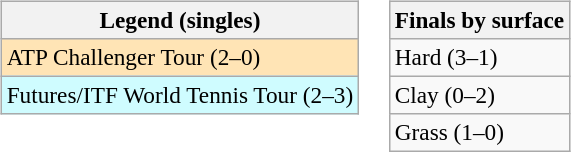<table>
<tr valign=top>
<td><br><table class=wikitable style=font-size:97%>
<tr>
<th>Legend (singles)</th>
</tr>
<tr bgcolor=moccasin>
<td>ATP Challenger Tour (2–0)</td>
</tr>
<tr bgcolor=cffcff>
<td>Futures/ITF World Tennis Tour (2–3)</td>
</tr>
</table>
</td>
<td><br><table class=wikitable style="font-size:97%">
<tr>
<th>Finals by surface</th>
</tr>
<tr>
<td>Hard (3–1)</td>
</tr>
<tr>
<td>Clay (0–2)</td>
</tr>
<tr>
<td>Grass (1–0)</td>
</tr>
</table>
</td>
</tr>
</table>
